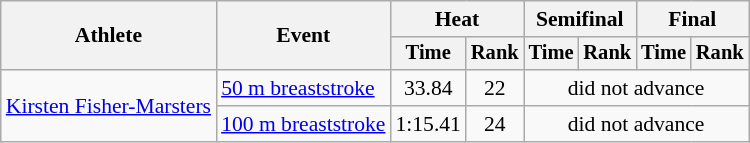<table class=wikitable style=font-size:90%>
<tr>
<th rowspan=2>Athlete</th>
<th rowspan=2>Event</th>
<th colspan=2>Heat</th>
<th colspan=2>Semifinal</th>
<th colspan=2>Final</th>
</tr>
<tr style=font-size:95%>
<th>Time</th>
<th>Rank</th>
<th>Time</th>
<th>Rank</th>
<th>Time</th>
<th>Rank</th>
</tr>
<tr align=center>
<td align=left rowspan=2><a href='#'>Kirsten Fisher-Marsters</a></td>
<td align=left><a href='#'>50 m breaststroke</a></td>
<td>33.84</td>
<td>22</td>
<td colspan=4>did not advance</td>
</tr>
<tr align=center>
<td align=left><a href='#'>100 m breaststroke</a></td>
<td>1:15.41</td>
<td>24</td>
<td colspan=4>did not advance</td>
</tr>
</table>
